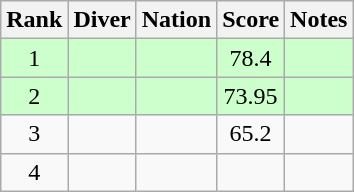<table class="wikitable sortable" style="text-align:center">
<tr>
<th>Rank</th>
<th>Diver</th>
<th>Nation</th>
<th>Score</th>
<th>Notes</th>
</tr>
<tr style="background:#cfc;">
<td>1</td>
<td align=left></td>
<td align=left></td>
<td>78.4</td>
<td></td>
</tr>
<tr style="background:#cfc;">
<td>2</td>
<td align=left></td>
<td align=left></td>
<td>73.95</td>
<td></td>
</tr>
<tr>
<td>3</td>
<td align=left></td>
<td align=left></td>
<td>65.2</td>
<td></td>
</tr>
<tr>
<td>4</td>
<td align=left></td>
<td align=left></td>
<td></td>
<td></td>
</tr>
</table>
